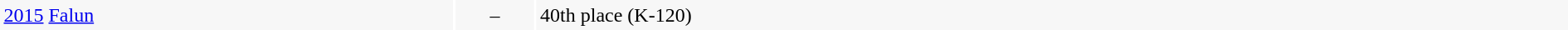<table width=100% cellpadding=3>
<tr bgcolor=f7f7f7>
<td width=29%><a href='#'>2015</a>  <a href='#'>Falun</a></td>
<td width=5% align=center>–</td>
<td>40th place (K-120)</td>
</tr>
<tr>
</tr>
</table>
